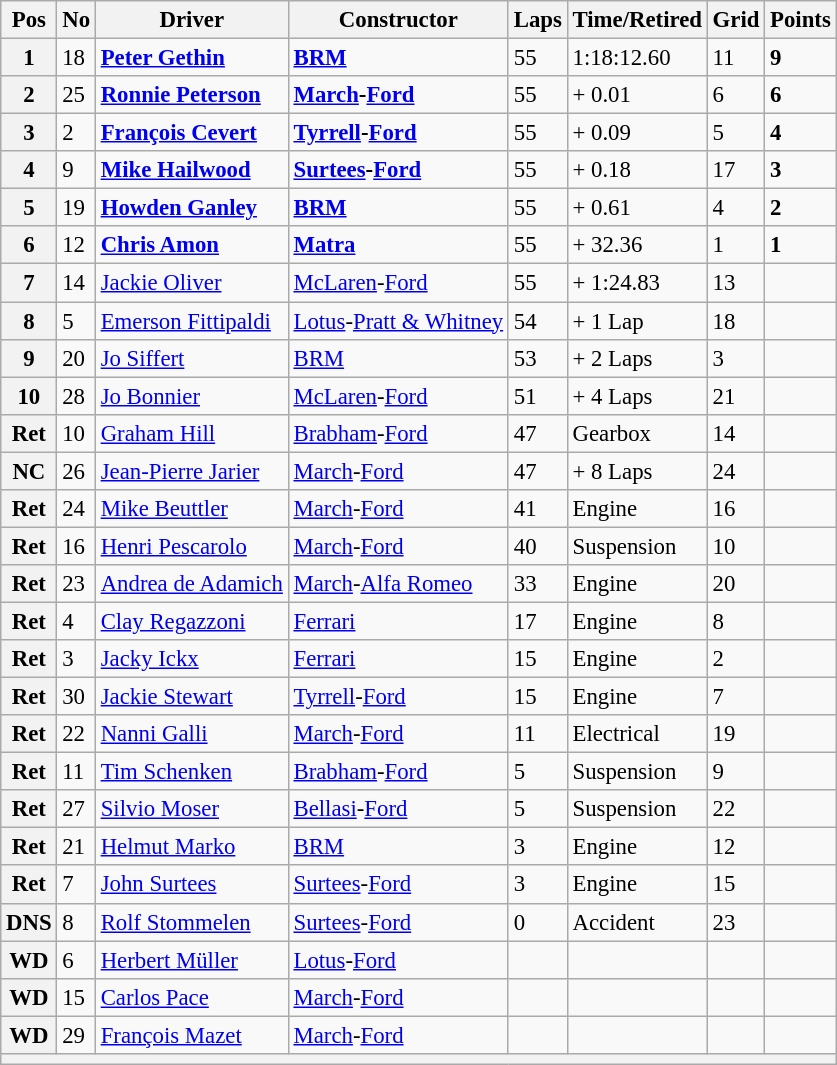<table class="wikitable" style="font-size: 95%;">
<tr>
<th>Pos</th>
<th>No</th>
<th>Driver</th>
<th>Constructor</th>
<th>Laps</th>
<th>Time/Retired</th>
<th>Grid</th>
<th>Points</th>
</tr>
<tr>
<th>1</th>
<td>18</td>
<td> <strong><a href='#'>Peter Gethin</a></strong></td>
<td><strong><a href='#'>BRM</a></strong></td>
<td>55</td>
<td>1:18:12.60</td>
<td>11</td>
<td><strong>9</strong></td>
</tr>
<tr>
<th>2</th>
<td>25</td>
<td> <strong><a href='#'>Ronnie Peterson</a></strong></td>
<td><strong><a href='#'>March</a>-<a href='#'>Ford</a></strong></td>
<td>55</td>
<td>+ 0.01</td>
<td>6</td>
<td><strong>6</strong></td>
</tr>
<tr>
<th>3</th>
<td>2</td>
<td> <strong><a href='#'>François Cevert</a></strong></td>
<td><strong><a href='#'>Tyrrell</a>-<a href='#'>Ford</a></strong></td>
<td>55</td>
<td>+ 0.09</td>
<td>5</td>
<td><strong>4</strong></td>
</tr>
<tr>
<th>4</th>
<td>9</td>
<td> <strong><a href='#'>Mike Hailwood</a></strong></td>
<td><strong><a href='#'>Surtees</a>-<a href='#'>Ford</a></strong></td>
<td>55</td>
<td>+ 0.18</td>
<td>17</td>
<td><strong>3</strong></td>
</tr>
<tr>
<th>5</th>
<td>19</td>
<td> <strong><a href='#'>Howden Ganley</a></strong></td>
<td><strong><a href='#'>BRM</a></strong></td>
<td>55</td>
<td>+ 0.61</td>
<td>4</td>
<td><strong>2</strong></td>
</tr>
<tr>
<th>6</th>
<td>12</td>
<td> <strong><a href='#'>Chris Amon</a></strong></td>
<td><strong><a href='#'>Matra</a></strong></td>
<td>55</td>
<td>+ 32.36</td>
<td>1</td>
<td><strong>1</strong></td>
</tr>
<tr>
<th>7</th>
<td>14</td>
<td> <a href='#'>Jackie Oliver</a></td>
<td><a href='#'>McLaren</a>-<a href='#'>Ford</a></td>
<td>55</td>
<td>+ 1:24.83</td>
<td>13</td>
<td> </td>
</tr>
<tr>
<th>8</th>
<td>5</td>
<td> <a href='#'>Emerson Fittipaldi</a></td>
<td><a href='#'>Lotus</a>-<a href='#'>Pratt & Whitney</a></td>
<td>54</td>
<td>+ 1 Lap</td>
<td>18</td>
<td> </td>
</tr>
<tr>
<th>9</th>
<td>20</td>
<td> <a href='#'>Jo Siffert</a></td>
<td><a href='#'>BRM</a></td>
<td>53</td>
<td>+ 2 Laps</td>
<td>3</td>
<td> </td>
</tr>
<tr>
<th>10</th>
<td>28</td>
<td> <a href='#'>Jo Bonnier</a></td>
<td><a href='#'>McLaren</a>-<a href='#'>Ford</a></td>
<td>51</td>
<td>+ 4 Laps</td>
<td>21</td>
<td> </td>
</tr>
<tr>
<th>Ret</th>
<td>10</td>
<td> <a href='#'>Graham Hill</a></td>
<td><a href='#'>Brabham</a>-<a href='#'>Ford</a></td>
<td>47</td>
<td>Gearbox</td>
<td>14</td>
<td> </td>
</tr>
<tr>
<th>NC</th>
<td>26</td>
<td> <a href='#'>Jean-Pierre Jarier</a></td>
<td><a href='#'>March</a>-<a href='#'>Ford</a></td>
<td>47</td>
<td>+ 8 Laps</td>
<td>24</td>
<td> </td>
</tr>
<tr>
<th>Ret</th>
<td>24</td>
<td> <a href='#'>Mike Beuttler</a></td>
<td><a href='#'>March</a>-<a href='#'>Ford</a></td>
<td>41</td>
<td>Engine</td>
<td>16</td>
<td> </td>
</tr>
<tr>
<th>Ret</th>
<td>16</td>
<td> <a href='#'>Henri Pescarolo</a></td>
<td><a href='#'>March</a>-<a href='#'>Ford</a></td>
<td>40</td>
<td>Suspension</td>
<td>10</td>
<td> </td>
</tr>
<tr>
<th>Ret</th>
<td>23</td>
<td> <a href='#'>Andrea de Adamich</a></td>
<td><a href='#'>March</a>-<a href='#'>Alfa Romeo</a></td>
<td>33</td>
<td>Engine</td>
<td>20</td>
<td> </td>
</tr>
<tr>
<th>Ret</th>
<td>4</td>
<td> <a href='#'>Clay Regazzoni</a></td>
<td><a href='#'>Ferrari</a></td>
<td>17</td>
<td>Engine</td>
<td>8</td>
<td> </td>
</tr>
<tr>
<th>Ret</th>
<td>3</td>
<td> <a href='#'>Jacky Ickx</a></td>
<td><a href='#'>Ferrari</a></td>
<td>15</td>
<td>Engine</td>
<td>2</td>
<td> </td>
</tr>
<tr>
<th>Ret</th>
<td>30</td>
<td> <a href='#'>Jackie Stewart</a></td>
<td><a href='#'>Tyrrell</a>-<a href='#'>Ford</a></td>
<td>15</td>
<td>Engine</td>
<td>7</td>
<td> </td>
</tr>
<tr>
<th>Ret</th>
<td>22</td>
<td> <a href='#'>Nanni Galli</a></td>
<td><a href='#'>March</a>-<a href='#'>Ford</a></td>
<td>11</td>
<td>Electrical</td>
<td>19</td>
<td> </td>
</tr>
<tr>
<th>Ret</th>
<td>11</td>
<td> <a href='#'>Tim Schenken</a></td>
<td><a href='#'>Brabham</a>-<a href='#'>Ford</a></td>
<td>5</td>
<td>Suspension</td>
<td>9</td>
<td> </td>
</tr>
<tr>
<th>Ret</th>
<td>27</td>
<td> <a href='#'>Silvio Moser</a></td>
<td><a href='#'>Bellasi</a>-<a href='#'>Ford</a></td>
<td>5</td>
<td>Suspension</td>
<td>22</td>
<td> </td>
</tr>
<tr>
<th>Ret</th>
<td>21</td>
<td> <a href='#'>Helmut Marko</a></td>
<td><a href='#'>BRM</a></td>
<td>3</td>
<td>Engine</td>
<td>12</td>
<td> </td>
</tr>
<tr>
<th>Ret</th>
<td>7</td>
<td> <a href='#'>John Surtees</a></td>
<td><a href='#'>Surtees</a>-<a href='#'>Ford</a></td>
<td>3</td>
<td>Engine</td>
<td>15</td>
<td> </td>
</tr>
<tr>
<th>DNS</th>
<td>8</td>
<td> <a href='#'>Rolf Stommelen</a></td>
<td><a href='#'>Surtees</a>-<a href='#'>Ford</a></td>
<td>0</td>
<td>Accident</td>
<td>23</td>
<td> </td>
</tr>
<tr>
<th>WD</th>
<td>6</td>
<td> <a href='#'>Herbert Müller</a></td>
<td><a href='#'>Lotus</a>-<a href='#'>Ford</a></td>
<td></td>
<td></td>
<td></td>
<td> </td>
</tr>
<tr>
<th>WD</th>
<td>15</td>
<td> <a href='#'>Carlos Pace</a></td>
<td><a href='#'>March</a>-<a href='#'>Ford</a></td>
<td></td>
<td></td>
<td></td>
<td> </td>
</tr>
<tr>
<th>WD</th>
<td>29</td>
<td> <a href='#'>François Mazet</a></td>
<td><a href='#'>March</a>-<a href='#'>Ford</a></td>
<td></td>
<td></td>
<td></td>
<td> </td>
</tr>
<tr>
<th colspan="8"></th>
</tr>
</table>
